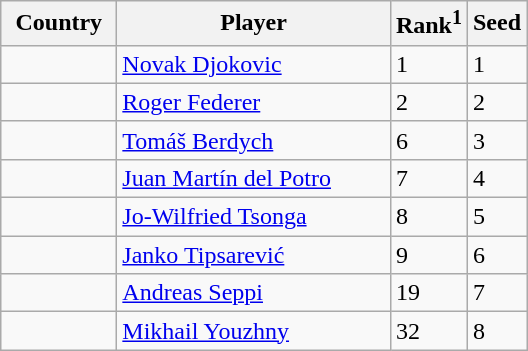<table class="sortable wikitable">
<tr>
<th width="70">Country</th>
<th width="175">Player</th>
<th>Rank<sup>1</sup></th>
<th>Seed</th>
</tr>
<tr>
<td></td>
<td><a href='#'>Novak Djokovic</a></td>
<td>1</td>
<td>1</td>
</tr>
<tr>
<td></td>
<td><a href='#'>Roger Federer</a></td>
<td>2</td>
<td>2</td>
</tr>
<tr>
<td></td>
<td><a href='#'>Tomáš Berdych</a></td>
<td>6</td>
<td>3</td>
</tr>
<tr>
<td></td>
<td><a href='#'>Juan Martín del Potro</a></td>
<td>7</td>
<td>4</td>
</tr>
<tr>
<td></td>
<td><a href='#'>Jo-Wilfried Tsonga</a></td>
<td>8</td>
<td>5</td>
</tr>
<tr>
<td></td>
<td><a href='#'>Janko Tipsarević</a></td>
<td>9</td>
<td>6</td>
</tr>
<tr>
<td></td>
<td><a href='#'>Andreas Seppi</a></td>
<td>19</td>
<td>7</td>
</tr>
<tr>
<td></td>
<td><a href='#'>Mikhail Youzhny</a></td>
<td>32</td>
<td>8</td>
</tr>
</table>
